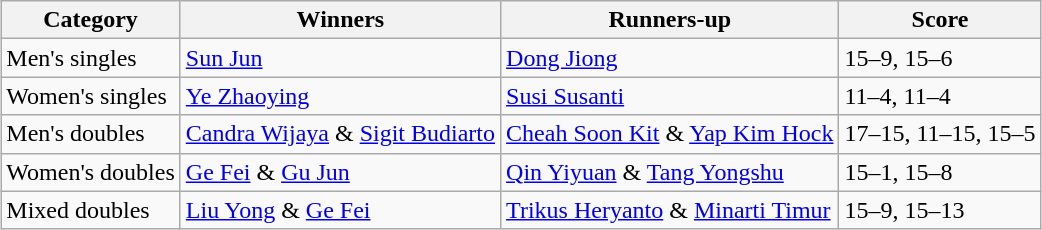<table class=wikitable style="margin:auto;">
<tr>
<th>Category</th>
<th>Winners</th>
<th>Runners-up</th>
<th>Score</th>
</tr>
<tr>
<td>Men's singles</td>
<td> <a href='#'>Sun Jun</a></td>
<td> <a href='#'>Dong Jiong</a></td>
<td>15–9, 15–6</td>
</tr>
<tr>
<td>Women's singles</td>
<td> <a href='#'>Ye Zhaoying</a></td>
<td> <a href='#'>Susi Susanti</a></td>
<td>11–4, 11–4</td>
</tr>
<tr>
<td>Men's doubles</td>
<td> <a href='#'>Candra Wijaya</a> & <a href='#'>Sigit Budiarto</a></td>
<td> <a href='#'>Cheah Soon Kit</a> & <a href='#'>Yap Kim Hock</a></td>
<td>17–15, 11–15, 15–5</td>
</tr>
<tr>
<td>Women's doubles</td>
<td> <a href='#'>Ge Fei</a> & <a href='#'>Gu Jun</a></td>
<td> <a href='#'>Qin Yiyuan</a> & <a href='#'>Tang Yongshu</a></td>
<td>15–1, 15–8</td>
</tr>
<tr>
<td>Mixed doubles</td>
<td> <a href='#'>Liu Yong</a> & <a href='#'>Ge Fei</a></td>
<td> <a href='#'>Trikus Heryanto</a> & <a href='#'>Minarti Timur</a></td>
<td>15–9, 15–13</td>
</tr>
</table>
